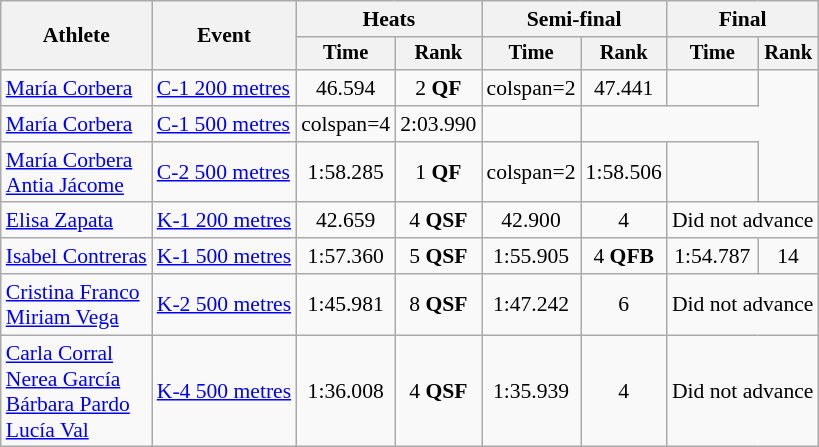<table class=wikitable style=font-size:90%;text-align:center>
<tr>
<th rowspan=2>Athlete</th>
<th rowspan=2>Event</th>
<th colspan=2>Heats</th>
<th colspan=2>Semi-final</th>
<th colspan=2>Final</th>
</tr>
<tr style=font-size:95%>
<th>Time</th>
<th>Rank</th>
<th>Time</th>
<th>Rank</th>
<th>Time</th>
<th>Rank</th>
</tr>
<tr>
<td align=left><a href='#'>María Corbera</a></td>
<td align=left><a href='#'>C-1 200 metres</a></td>
<td>46.594</td>
<td>2 <strong>QF</strong></td>
<td>colspan=2 </td>
<td>47.441</td>
<td></td>
</tr>
<tr>
<td align=left><a href='#'>María Corbera</a></td>
<td align=left><a href='#'>C-1 500 metres</a></td>
<td>colspan=4 </td>
<td>2:03.990</td>
<td></td>
</tr>
<tr>
<td align=left><a href='#'>María Corbera</a><br><a href='#'>Antia Jácome</a></td>
<td align=left><a href='#'>C-2 500 metres</a></td>
<td>1:58.285</td>
<td>1 <strong>QF</strong></td>
<td>colspan=2 </td>
<td>1:58.506</td>
<td></td>
</tr>
<tr>
<td align=left><a href='#'>Elisa Zapata</a></td>
<td align=left><a href='#'>K-1 200 metres</a></td>
<td>42.659</td>
<td>4 <strong>QSF</strong></td>
<td>42.900</td>
<td>4</td>
<td colspan=2>Did not advance</td>
</tr>
<tr>
<td align=left><a href='#'>Isabel Contreras</a></td>
<td align=left><a href='#'>K-1 500 metres</a></td>
<td>1:57.360</td>
<td>5 <strong>QSF</strong></td>
<td>1:55.905</td>
<td>4 <strong>QFB</strong></td>
<td>1:54.787</td>
<td>14</td>
</tr>
<tr>
<td align=left><a href='#'>Cristina Franco</a><br><a href='#'>Miriam Vega</a></td>
<td align=left><a href='#'>K-2 500 metres</a></td>
<td>1:45.981</td>
<td>8 <strong>QSF</strong></td>
<td>1:47.242</td>
<td>6</td>
<td colspan=2>Did not advance</td>
</tr>
<tr>
<td align=left><a href='#'>Carla Corral</a><br><a href='#'>Nerea García</a><br><a href='#'>Bárbara Pardo</a><br><a href='#'>Lucía Val</a></td>
<td align=left><a href='#'>K-4 500 metres</a></td>
<td>1:36.008</td>
<td>4 <strong>QSF</strong></td>
<td>1:35.939</td>
<td>4</td>
<td colspan=2>Did not advance</td>
</tr>
</table>
